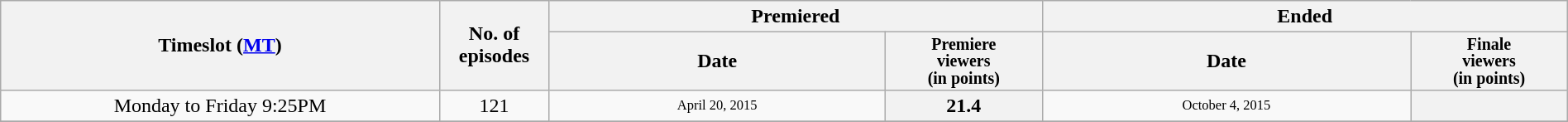<table class="wikitable plainrowheaders" style="text-align:center; width:100%;">
<tr>
<th scope="col" style="width:28%;" rowspan="2">Timeslot (<a href='#'>MT</a>)</th>
<th scope="col" style="width:7%;" rowspan="2">No. of<br>episodes</th>
<th scope="col" colspan=2>Premiered</th>
<th scope="col" colspan=2>Ended</th>
</tr>
<tr>
<th scope="col">Date</th>
<th scope="col" span style="width:10%; font-size:smaller; line-height:100%;">Premiere<br>viewers<br>(in points)</th>
<th scope="col">Date</th>
<th scope="col" span style="width:10%; font-size:smaller; line-height:100%;">Finale<br>viewers<br>(in points)</th>
</tr>
<tr>
<td>Monday to Friday 9:25PM</td>
<td>121</td>
<td style="font-size:11px;line-height:50%">April 20, 2015</td>
<th>21.4</th>
<td style="font-size:11px;line-height:50%">October 4, 2015</td>
<th></th>
</tr>
<tr>
</tr>
</table>
